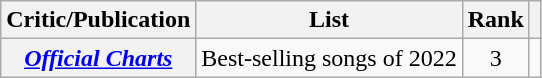<table class="wikitable plainrowheaders sortable">
<tr>
<th>Critic/Publication</th>
<th scope="col" class="unsortable">List</th>
<th data-sort-type="number">Rank</th>
<th scope="col" class="unsortable"></th>
</tr>
<tr>
<th scope="row" rowspan="1"><em><a href='#'>Official Charts </a></em></th>
<td>Best-selling songs of 2022</td>
<td style="text-align:center;">3</td>
<td style="text-align:center;"></td>
</tr>
</table>
